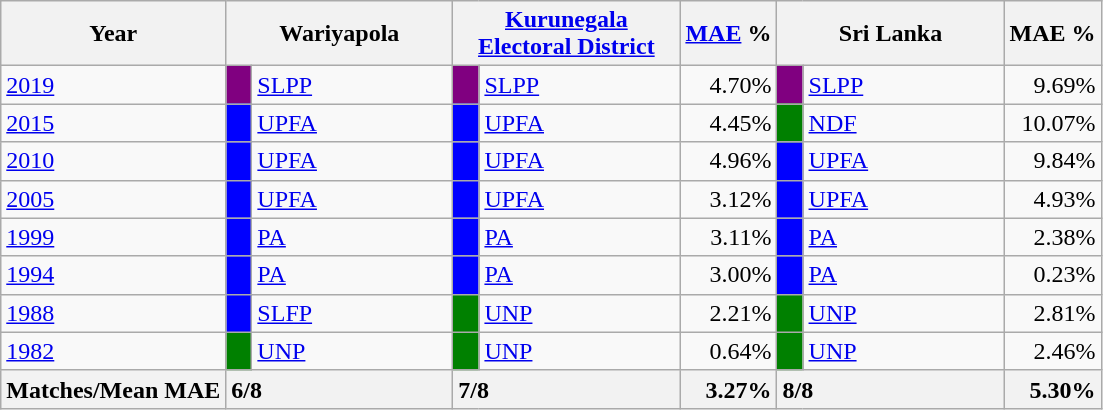<table class="wikitable">
<tr>
<th>Year</th>
<th colspan="2" width="144px">Wariyapola</th>
<th colspan="2" width="144px"><a href='#'>Kurunegala Electoral District</a></th>
<th><a href='#'>MAE</a> %</th>
<th colspan="2" width="144px">Sri Lanka</th>
<th>MAE %</th>
</tr>
<tr>
<td><a href='#'>2019</a></td>
<td style="background-color:purple;" width="10px"></td>
<td style="text-align:left;"><a href='#'>SLPP</a></td>
<td style="background-color:purple;" width="10px"></td>
<td style="text-align:left;"><a href='#'>SLPP</a></td>
<td style="text-align:right;">4.70%</td>
<td style="background-color:purple;" width="10px"></td>
<td style="text-align:left;"><a href='#'>SLPP</a></td>
<td style="text-align:right;">9.69%</td>
</tr>
<tr>
<td><a href='#'>2015</a></td>
<td style="background-color:blue;" width="10px"></td>
<td style="text-align:left;"><a href='#'>UPFA</a></td>
<td style="background-color:blue;" width="10px"></td>
<td style="text-align:left;"><a href='#'>UPFA</a></td>
<td style="text-align:right;">4.45%</td>
<td style="background-color:green;" width="10px"></td>
<td style="text-align:left;"><a href='#'>NDF</a></td>
<td style="text-align:right;">10.07%</td>
</tr>
<tr>
<td><a href='#'>2010</a></td>
<td style="background-color:blue;" width="10px"></td>
<td style="text-align:left;"><a href='#'>UPFA</a></td>
<td style="background-color:blue;" width="10px"></td>
<td style="text-align:left;"><a href='#'>UPFA</a></td>
<td style="text-align:right;">4.96%</td>
<td style="background-color:blue;" width="10px"></td>
<td style="text-align:left;"><a href='#'>UPFA</a></td>
<td style="text-align:right;">9.84%</td>
</tr>
<tr>
<td><a href='#'>2005</a></td>
<td style="background-color:blue;" width="10px"></td>
<td style="text-align:left;"><a href='#'>UPFA</a></td>
<td style="background-color:blue;" width="10px"></td>
<td style="text-align:left;"><a href='#'>UPFA</a></td>
<td style="text-align:right;">3.12%</td>
<td style="background-color:blue;" width="10px"></td>
<td style="text-align:left;"><a href='#'>UPFA</a></td>
<td style="text-align:right;">4.93%</td>
</tr>
<tr>
<td><a href='#'>1999</a></td>
<td style="background-color:blue;" width="10px"></td>
<td style="text-align:left;"><a href='#'>PA</a></td>
<td style="background-color:blue;" width="10px"></td>
<td style="text-align:left;"><a href='#'>PA</a></td>
<td style="text-align:right;">3.11%</td>
<td style="background-color:blue;" width="10px"></td>
<td style="text-align:left;"><a href='#'>PA</a></td>
<td style="text-align:right;">2.38%</td>
</tr>
<tr>
<td><a href='#'>1994</a></td>
<td style="background-color:blue;" width="10px"></td>
<td style="text-align:left;"><a href='#'>PA</a></td>
<td style="background-color:blue;" width="10px"></td>
<td style="text-align:left;"><a href='#'>PA</a></td>
<td style="text-align:right;">3.00%</td>
<td style="background-color:blue;" width="10px"></td>
<td style="text-align:left;"><a href='#'>PA</a></td>
<td style="text-align:right;">0.23%</td>
</tr>
<tr>
<td><a href='#'>1988</a></td>
<td style="background-color:blue;" width="10px"></td>
<td style="text-align:left;"><a href='#'>SLFP</a></td>
<td style="background-color:green;" width="10px"></td>
<td style="text-align:left;"><a href='#'>UNP</a></td>
<td style="text-align:right;">2.21%</td>
<td style="background-color:green;" width="10px"></td>
<td style="text-align:left;"><a href='#'>UNP</a></td>
<td style="text-align:right;">2.81%</td>
</tr>
<tr>
<td><a href='#'>1982</a></td>
<td style="background-color:green;" width="10px"></td>
<td style="text-align:left;"><a href='#'>UNP</a></td>
<td style="background-color:green;" width="10px"></td>
<td style="text-align:left;"><a href='#'>UNP</a></td>
<td style="text-align:right;">0.64%</td>
<td style="background-color:green;" width="10px"></td>
<td style="text-align:left;"><a href='#'>UNP</a></td>
<td style="text-align:right;">2.46%</td>
</tr>
<tr>
<th>Matches/Mean MAE</th>
<th style="text-align:left;"colspan="2" width="144px">6/8</th>
<th style="text-align:left;"colspan="2" width="144px">7/8</th>
<th style="text-align:right;">3.27%</th>
<th style="text-align:left;"colspan="2" width="144px">8/8</th>
<th style="text-align:right;">5.30%</th>
</tr>
</table>
